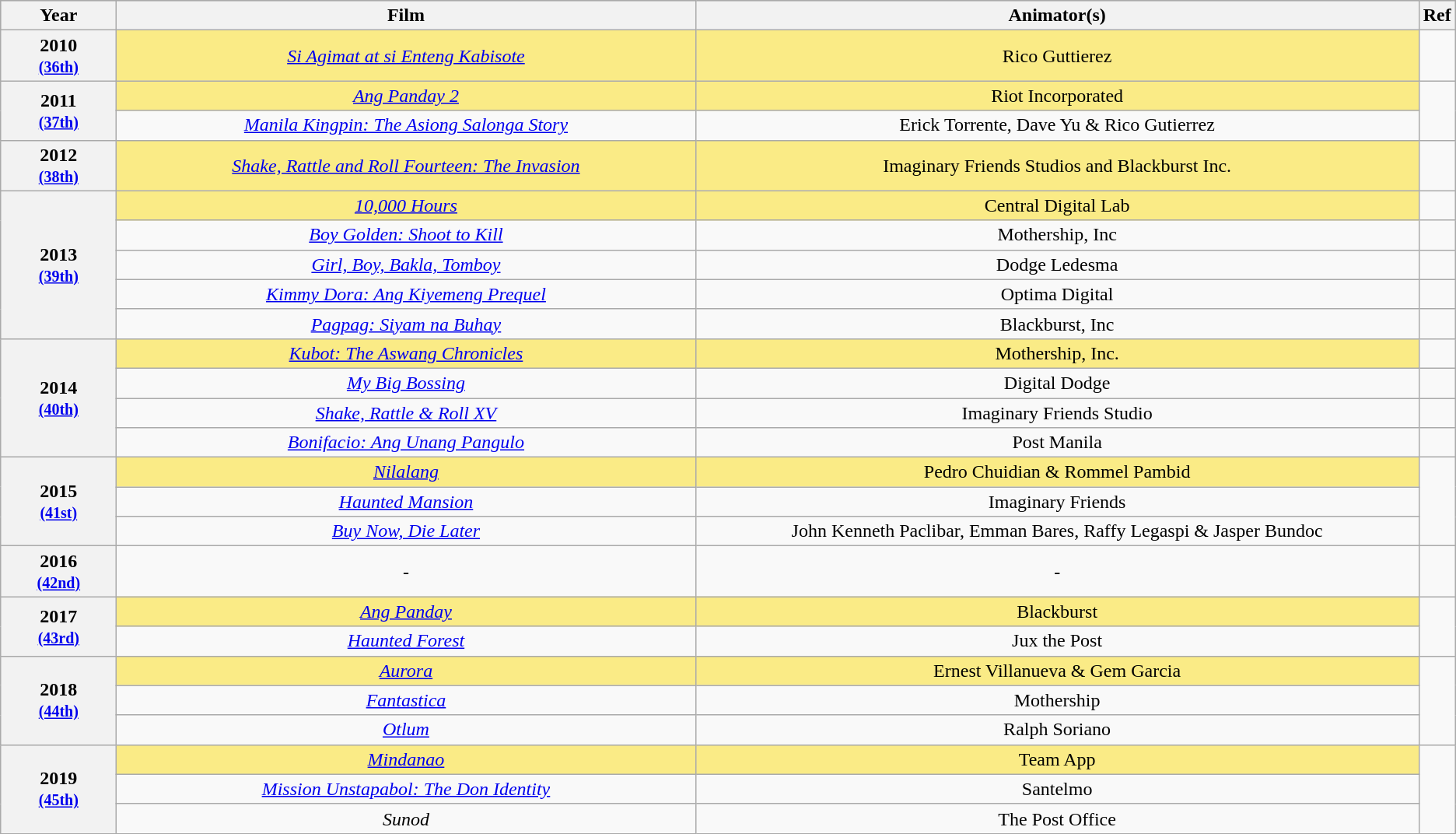<table class="wikitable" style="text-align:center;">
<tr style="background:#bebebe;">
<th scope="col" style="width:8%;">Year</th>
<th scope="col" style="width:40%;">Film</th>
<th scope="col" style="width:50%;">Animator(s)</th>
<th scope="col" style="width:2%;">Ref</th>
</tr>
<tr>
<th scope="row" style="text-align:center">2010 <br><small><a href='#'>(36th)</a> </small></th>
<td style="background:#FAEB86"><em><a href='#'>Si Agimat at si Enteng Kabisote</a></em></td>
<td style="background:#FAEB86">Rico Guttierez</td>
<td></td>
</tr>
<tr>
<th scope="row" style="text-align:center" rowspan=2>2011 <br><small><a href='#'>(37th)</a> </small></th>
<td style="background:#FAEB86"><em><a href='#'>Ang Panday 2</a></em></td>
<td style="background:#FAEB86">Riot Incorporated</td>
<td rowspan=2></td>
</tr>
<tr>
<td><em><a href='#'>Manila Kingpin: The Asiong Salonga Story</a></em></td>
<td>Erick Torrente, Dave Yu & Rico Gutierrez</td>
</tr>
<tr>
<th scope="row" style="text-align:center">2012 <br><small><a href='#'>(38th)</a> </small></th>
<td style="background:#FAEB86"><em><a href='#'>Shake, Rattle and Roll Fourteen: The Invasion</a></em></td>
<td style="background:#FAEB86">Imaginary Friends Studios and Blackburst Inc.</td>
<td></td>
</tr>
<tr>
<th rowspan="5" scope="row" style="text-align:center">2013 <br><small><a href='#'>(39th)</a> </small></th>
<td style="background:#FAEB86"><em><a href='#'>10,000 Hours</a></em></td>
<td style="background:#FAEB86">Central Digital Lab</td>
<td></td>
</tr>
<tr>
<td><em><a href='#'>Boy Golden: Shoot to Kill</a></em></td>
<td>Mothership, Inc</td>
<td></td>
</tr>
<tr>
<td><em><a href='#'>Girl, Boy, Bakla, Tomboy</a></em></td>
<td>Dodge Ledesma</td>
<td></td>
</tr>
<tr>
<td><em><a href='#'>Kimmy Dora: Ang Kiyemeng Prequel</a></em></td>
<td>Optima Digital</td>
<td></td>
</tr>
<tr>
<td><em><a href='#'>Pagpag: Siyam na Buhay</a></em></td>
<td>Blackburst, Inc</td>
<td></td>
</tr>
<tr>
<th rowspan="4" scope="row" style="text-align:center">2014 <br><small><a href='#'>(40th)</a> </small></th>
<td style="background:#FAEB86"><em><a href='#'>Kubot: The Aswang Chronicles</a></em></td>
<td style="background:#FAEB86">Mothership, Inc.</td>
<td></td>
</tr>
<tr>
<td><em><a href='#'>My Big Bossing</a></em></td>
<td>Digital Dodge</td>
<td></td>
</tr>
<tr>
<td><em><a href='#'>Shake, Rattle & Roll XV</a></em></td>
<td>Imaginary Friends Studio</td>
<td></td>
</tr>
<tr>
<td><em><a href='#'>Bonifacio: Ang Unang Pangulo</a></em></td>
<td>Post Manila</td>
<td></td>
</tr>
<tr>
<th scope="row" style="text-align:center" rowspan=3>2015 <br><small><a href='#'>(41st)</a> </small></th>
<td style="background:#FAEB86"><em><a href='#'>Nilalang</a></em></td>
<td style="background:#FAEB86">Pedro Chuidian & Rommel Pambid</td>
<td rowspan=3></td>
</tr>
<tr>
<td><em><a href='#'>Haunted Mansion</a></em></td>
<td>Imaginary Friends</td>
</tr>
<tr>
<td><em><a href='#'>Buy Now, Die Later</a></em></td>
<td>John Kenneth Paclibar, Emman Bares, Raffy Legaspi & Jasper Bundoc</td>
</tr>
<tr>
<th scope="row" style="text-align:center">2016 <br><small><a href='#'>(42nd)</a> </small></th>
<td>-</td>
<td>-</td>
<td></td>
</tr>
<tr>
<th rowspan="2">2017 <br><small><a href='#'>(43rd)</a> </small></th>
<td style="background:#FAEB86"><a href='#'><em>Ang Panday</em></a></td>
<td style="background:#FAEB86">Blackburst</td>
<td rowspan="2"></td>
</tr>
<tr>
<td><a href='#'><em>Haunted Forest</em></a></td>
<td>Jux the Post</td>
</tr>
<tr>
<th rowspan="3">2018 <br><small><a href='#'>(44th)</a> </small></th>
<td style="background:#FAEB86"><em><a href='#'>Aurora</a></em></td>
<td style="background:#FAEB86">Ernest Villanueva & Gem Garcia</td>
<td rowspan="3"></td>
</tr>
<tr>
<td><em><a href='#'>Fantastica</a></em></td>
<td>Mothership</td>
</tr>
<tr>
<td><em><a href='#'>Otlum</a></em></td>
<td>Ralph Soriano</td>
</tr>
<tr>
<th rowspan="3">2019 <br><small><a href='#'>(45th)</a> </small></th>
<td style="background:#FAEB86"><a href='#'><em>Mindanao</em></a></td>
<td style="background:#FAEB86">Team App</td>
<td rowspan="3"></td>
</tr>
<tr>
<td><em><a href='#'>Mission Unstapabol: The Don Identity</a></em></td>
<td>Santelmo</td>
</tr>
<tr>
<td><em>Sunod</em></td>
<td>The Post Office</td>
</tr>
</table>
